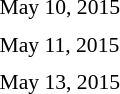<table style="font-size:90%">
<tr>
<td colspan=3>May 10, 2015</td>
</tr>
<tr>
<td width=150 align=right></td>
<td></td>
<td width=150><strong></strong></td>
</tr>
<tr>
<td colspan=3>May 11, 2015</td>
</tr>
<tr>
<td width=150 align=right></td>
<td></td>
<td width=150><strong></strong></td>
</tr>
<tr>
<td colspan=3>May 13, 2015</td>
</tr>
<tr>
<td width=150 align=right><strong></strong></td>
<td></td>
<td width=150></td>
</tr>
</table>
